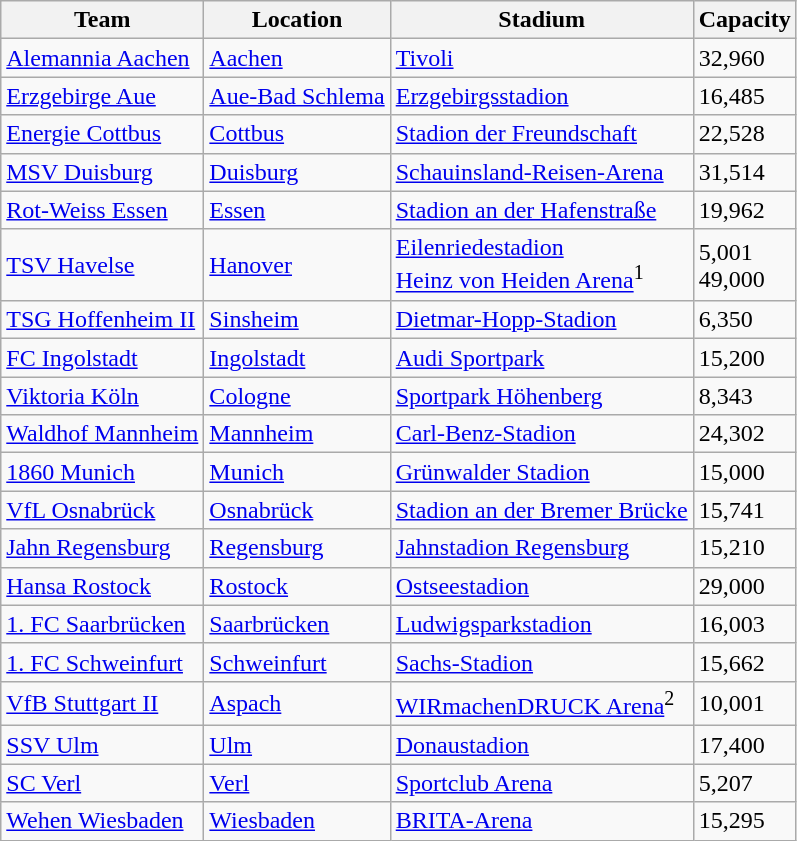<table class="wikitable sortable" style="text-align:left;">
<tr>
<th>Team</th>
<th>Location</th>
<th>Stadium</th>
<th>Capacity</th>
</tr>
<tr>
<td data-sort-value="Aachen"><a href='#'>Alemannia Aachen</a></td>
<td><a href='#'>Aachen</a></td>
<td><a href='#'>Tivoli</a></td>
<td>32,960</td>
</tr>
<tr>
<td data-sort-value="Aue"><a href='#'>Erzgebirge Aue</a></td>
<td><a href='#'>Aue-Bad Schlema</a></td>
<td><a href='#'>Erzgebirgsstadion</a></td>
<td>16,485</td>
</tr>
<tr>
<td data-sort-value="Cottbus"><a href='#'>Energie Cottbus</a></td>
<td><a href='#'>Cottbus</a></td>
<td><a href='#'>Stadion der Freundschaft</a></td>
<td>22,528</td>
</tr>
<tr>
<td data-sort-value="Duisburg"><a href='#'>MSV Duisburg</a></td>
<td><a href='#'>Duisburg</a></td>
<td><a href='#'>Schauinsland-Reisen-Arena</a></td>
<td>31,514</td>
</tr>
<tr>
<td data-sort-value="Essen"><a href='#'>Rot-Weiss Essen</a></td>
<td><a href='#'>Essen</a></td>
<td><a href='#'>Stadion an der Hafenstraße</a></td>
<td>19,962</td>
</tr>
<tr>
<td data-sort-value="Havelse"><a href='#'>TSV Havelse</a></td>
<td><a href='#'>Hanover</a></td>
<td><a href='#'>Eilenriedestadion</a><br><a href='#'>Heinz von Heiden Arena</a><sup>1</sup></td>
<td>5,001<br>49,000</td>
</tr>
<tr>
<td data-sort-value="Hoffenheim"><a href='#'>TSG Hoffenheim II</a></td>
<td><a href='#'>Sinsheim</a></td>
<td><a href='#'>Dietmar-Hopp-Stadion</a></td>
<td>6,350</td>
</tr>
<tr>
<td data-sort-value="Ingolstadt"><a href='#'>FC Ingolstadt</a></td>
<td><a href='#'>Ingolstadt</a></td>
<td><a href='#'>Audi Sportpark</a></td>
<td>15,200</td>
</tr>
<tr>
<td data-sort-value="Koln"><a href='#'>Viktoria Köln</a></td>
<td><a href='#'>Cologne</a></td>
<td><a href='#'>Sportpark Höhenberg</a></td>
<td>8,343</td>
</tr>
<tr>
<td data-sort-value="Mannheim"><a href='#'>Waldhof Mannheim</a></td>
<td><a href='#'>Mannheim</a></td>
<td><a href='#'>Carl-Benz-Stadion</a></td>
<td>24,302</td>
</tr>
<tr>
<td data-sort-value="Munich"><a href='#'>1860 Munich</a></td>
<td><a href='#'>Munich</a></td>
<td><a href='#'>Grünwalder Stadion</a></td>
<td>15,000</td>
</tr>
<tr>
<td data-sort-value="Osnabruck"><a href='#'>VfL Osnabrück</a></td>
<td><a href='#'>Osnabrück</a></td>
<td><a href='#'>Stadion an der Bremer Brücke</a></td>
<td>15,741</td>
</tr>
<tr>
<td data-sort-value="Regensburg"><a href='#'>Jahn Regensburg</a></td>
<td><a href='#'>Regensburg</a></td>
<td><a href='#'>Jahnstadion Regensburg</a></td>
<td>15,210</td>
</tr>
<tr>
<td data-sort-value="Rostock"><a href='#'>Hansa Rostock</a></td>
<td><a href='#'>Rostock</a></td>
<td><a href='#'>Ostseestadion</a></td>
<td>29,000</td>
</tr>
<tr>
<td data-sort-value="Saarbrucken"><a href='#'>1. FC Saarbrücken</a></td>
<td><a href='#'>Saarbrücken</a></td>
<td><a href='#'>Ludwigsparkstadion</a></td>
<td>16,003</td>
</tr>
<tr>
<td data-sort-value="Schweinfurt"><a href='#'>1. FC Schweinfurt</a></td>
<td><a href='#'>Schweinfurt</a></td>
<td><a href='#'>Sachs-Stadion</a></td>
<td>15,662</td>
</tr>
<tr>
<td data-sort-value="Stuttgart"><a href='#'>VfB Stuttgart II</a></td>
<td><a href='#'>Aspach</a></td>
<td><a href='#'>WIRmachenDRUCK Arena</a><sup>2</sup></td>
<td>10,001</td>
</tr>
<tr>
<td data-sort-value="Ulm"><a href='#'>SSV Ulm</a></td>
<td><a href='#'>Ulm</a></td>
<td><a href='#'>Donaustadion</a></td>
<td>17,400</td>
</tr>
<tr>
<td data-sort-value="Verl"><a href='#'>SC Verl</a></td>
<td><a href='#'>Verl</a></td>
<td><a href='#'>Sportclub Arena</a></td>
<td>5,207</td>
</tr>
<tr>
<td data-sort-value="Wiesbaden"><a href='#'>Wehen Wiesbaden</a></td>
<td><a href='#'>Wiesbaden</a></td>
<td><a href='#'>BRITA-Arena</a></td>
<td>15,295</td>
</tr>
</table>
